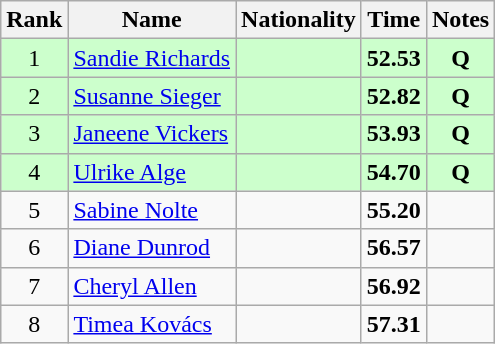<table class="wikitable sortable" style="text-align:center">
<tr>
<th>Rank</th>
<th>Name</th>
<th>Nationality</th>
<th>Time</th>
<th>Notes</th>
</tr>
<tr bgcolor=ccffcc>
<td>1</td>
<td align=left><a href='#'>Sandie Richards</a></td>
<td align=left></td>
<td><strong>52.53</strong></td>
<td><strong>Q</strong></td>
</tr>
<tr bgcolor=ccffcc>
<td>2</td>
<td align=left><a href='#'>Susanne Sieger</a></td>
<td align=left></td>
<td><strong>52.82</strong></td>
<td><strong>Q</strong></td>
</tr>
<tr bgcolor=ccffcc>
<td>3</td>
<td align=left><a href='#'>Janeene Vickers</a></td>
<td align=left></td>
<td><strong>53.93</strong></td>
<td><strong>Q</strong></td>
</tr>
<tr bgcolor=ccffcc>
<td>4</td>
<td align=left><a href='#'>Ulrike Alge</a></td>
<td align=left></td>
<td><strong>54.70</strong></td>
<td><strong>Q</strong></td>
</tr>
<tr>
<td>5</td>
<td align=left><a href='#'>Sabine Nolte</a></td>
<td align=left></td>
<td><strong>55.20</strong></td>
<td></td>
</tr>
<tr>
<td>6</td>
<td align=left><a href='#'>Diane Dunrod</a></td>
<td align=left></td>
<td><strong>56.57</strong></td>
<td></td>
</tr>
<tr>
<td>7</td>
<td align=left><a href='#'>Cheryl Allen</a></td>
<td align=left></td>
<td><strong>56.92</strong></td>
<td></td>
</tr>
<tr>
<td>8</td>
<td align=left><a href='#'>Timea Kovács</a></td>
<td align=left></td>
<td><strong>57.31</strong></td>
<td></td>
</tr>
</table>
